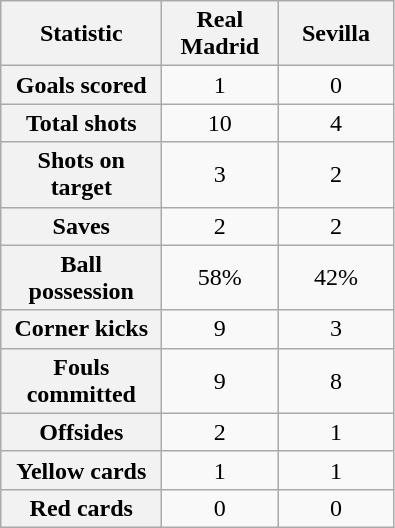<table class="wikitable plainrowheaders" style="text-align:center">
<tr>
<th scope="col" style="width:100px">Statistic</th>
<th scope="col" style="width:70px">Real Madrid</th>
<th scope="col" style="width:70px">Sevilla</th>
</tr>
<tr>
<th scope=row>Goals scored</th>
<td>1</td>
<td>0</td>
</tr>
<tr>
<th scope=row>Total shots</th>
<td>10</td>
<td>4</td>
</tr>
<tr>
<th scope=row>Shots on target</th>
<td>3</td>
<td>2</td>
</tr>
<tr>
<th scope=row>Saves</th>
<td>2</td>
<td>2</td>
</tr>
<tr>
<th scope=row>Ball possession</th>
<td>58%</td>
<td>42%</td>
</tr>
<tr>
<th scope=row>Corner kicks</th>
<td>9</td>
<td>3</td>
</tr>
<tr>
<th scope=row>Fouls committed</th>
<td>9</td>
<td>8</td>
</tr>
<tr>
<th scope=row>Offsides</th>
<td>2</td>
<td>1</td>
</tr>
<tr>
<th scope=row>Yellow cards</th>
<td>1</td>
<td>1</td>
</tr>
<tr>
<th scope=row>Red cards</th>
<td>0</td>
<td>0</td>
</tr>
</table>
